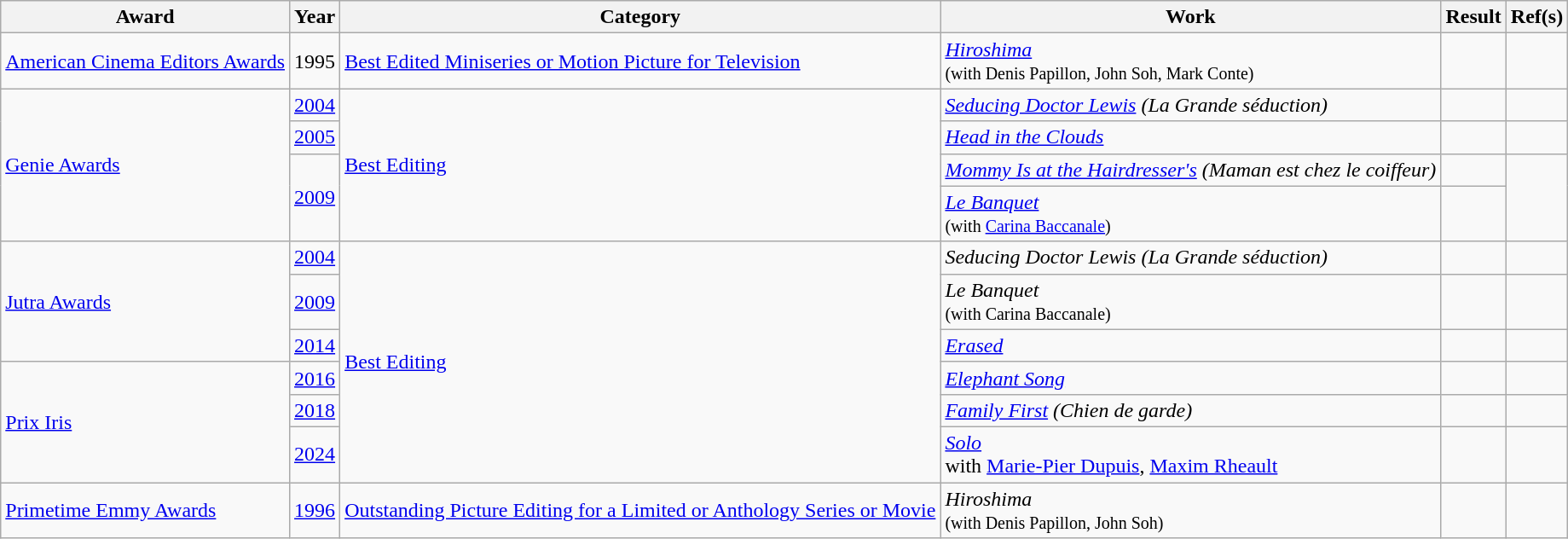<table class="wikitable plainrowheaders sortable">
<tr>
<th>Award</th>
<th>Year</th>
<th>Category</th>
<th>Work</th>
<th>Result</th>
<th>Ref(s)</th>
</tr>
<tr>
<td><a href='#'>American Cinema Editors Awards</a></td>
<td>1995</td>
<td><a href='#'>Best Edited Miniseries or Motion Picture for Television</a></td>
<td><em><a href='#'>Hiroshima</a></em><br><small>(with Denis Papillon, John Soh, Mark Conte)</small></td>
<td></td>
<td></td>
</tr>
<tr>
<td rowspan=4><a href='#'>Genie Awards</a></td>
<td><a href='#'>2004</a></td>
<td rowspan=4><a href='#'>Best Editing</a></td>
<td><em><a href='#'>Seducing Doctor Lewis</a> (La Grande séduction)</em></td>
<td></td>
<td></td>
</tr>
<tr>
<td><a href='#'>2005</a></td>
<td><em><a href='#'>Head in the Clouds</a></em></td>
<td></td>
<td></td>
</tr>
<tr>
<td rowspan=2><a href='#'>2009</a></td>
<td><em><a href='#'>Mommy Is at the Hairdresser's</a> (Maman est chez le coiffeur)</em></td>
<td></td>
<td rowspan=2></td>
</tr>
<tr>
<td><em><a href='#'>Le Banquet</a></em><br><small>(with <a href='#'>Carina Baccanale</a>)</small></td>
<td></td>
</tr>
<tr>
<td rowspan=3><a href='#'>Jutra Awards</a></td>
<td><a href='#'>2004</a></td>
<td rowspan=6><a href='#'>Best Editing</a></td>
<td><em>Seducing Doctor Lewis (La Grande séduction)</em></td>
<td></td>
<td></td>
</tr>
<tr>
<td><a href='#'>2009</a></td>
<td><em>Le Banquet</em><br><small>(with Carina Baccanale)</small></td>
<td></td>
<td></td>
</tr>
<tr>
<td><a href='#'>2014</a></td>
<td><em><a href='#'>Erased</a></em></td>
<td></td>
<td></td>
</tr>
<tr>
<td rowspan=3><a href='#'>Prix Iris</a></td>
<td><a href='#'>2016</a></td>
<td><em><a href='#'>Elephant Song</a></em></td>
<td></td>
<td></td>
</tr>
<tr>
<td><a href='#'>2018</a></td>
<td><em><a href='#'>Family First</a> (Chien de garde)</em></td>
<td></td>
<td></td>
</tr>
<tr>
<td><a href='#'>2024</a></td>
<td><em><a href='#'>Solo</a></em><br>with <a href='#'>Marie-Pier Dupuis</a>, <a href='#'>Maxim Rheault</a></td>
<td></td>
<td></td>
</tr>
<tr>
<td><a href='#'>Primetime Emmy Awards</a></td>
<td><a href='#'>1996</a></td>
<td><a href='#'>Outstanding Picture Editing for a Limited or Anthology Series or Movie</a></td>
<td><em>Hiroshima</em><br><small>(with Denis Papillon, John Soh)</small></td>
<td></td>
<td></td>
</tr>
</table>
